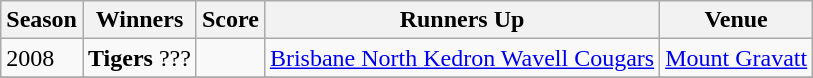<table class="wikitable collapsible">
<tr>
<th>Season</th>
<th>Winners</th>
<th>Score</th>
<th>Runners Up</th>
<th>Venue</th>
</tr>
<tr>
<td>2008</td>
<td><strong>Tigers</strong> ???</td>
<td></td>
<td><a href='#'>Brisbane North Kedron Wavell Cougars</a></td>
<td><a href='#'>Mount Gravatt</a></td>
</tr>
<tr>
</tr>
</table>
